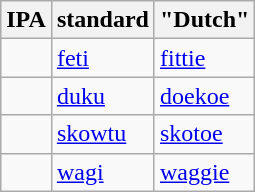<table class="wikitable">
<tr>
<th>IPA</th>
<th>standard</th>
<th>"Dutch"</th>
</tr>
<tr>
<td></td>
<td><a href='#'>feti</a></td>
<td><a href='#'>fittie</a></td>
</tr>
<tr>
<td></td>
<td><a href='#'>duku</a></td>
<td><a href='#'>doekoe</a></td>
</tr>
<tr>
<td></td>
<td><a href='#'>skowtu</a></td>
<td><a href='#'>skotoe</a></td>
</tr>
<tr>
<td></td>
<td><a href='#'>wagi</a></td>
<td><a href='#'>waggie</a></td>
</tr>
</table>
